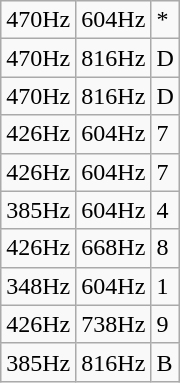<table class="wikitable floatright" summary="Catalog number 74819 is “Cinéma Vérité” by Dramarama, 1985).">
<tr>
<td>470Hz</td>
<td>604Hz</td>
<td>*</td>
</tr>
<tr>
<td>470Hz</td>
<td>816Hz</td>
<td>D</td>
</tr>
<tr>
<td>470Hz</td>
<td>816Hz</td>
<td>D</td>
</tr>
<tr>
<td>426Hz</td>
<td>604Hz</td>
<td>7</td>
</tr>
<tr>
<td>426Hz</td>
<td>604Hz</td>
<td>7</td>
</tr>
<tr>
<td>385Hz</td>
<td>604Hz</td>
<td>4</td>
</tr>
<tr>
<td>426Hz</td>
<td>668Hz</td>
<td>8</td>
</tr>
<tr>
<td>348Hz</td>
<td>604Hz</td>
<td>1</td>
</tr>
<tr>
<td>426Hz</td>
<td>738Hz</td>
<td>9</td>
</tr>
<tr>
<td>385Hz</td>
<td>816Hz</td>
<td>B</td>
</tr>
</table>
